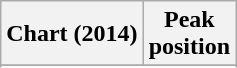<table class="wikitable sortable plainrowheaders">
<tr>
<th>Chart (2014)</th>
<th>Peak<br>position</th>
</tr>
<tr>
</tr>
<tr>
</tr>
<tr>
</tr>
</table>
